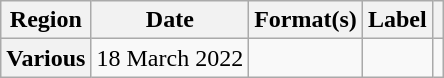<table class="wikitable plainrowheaders">
<tr>
<th scope="col">Region</th>
<th scope="col">Date</th>
<th scope="col">Format(s)</th>
<th scope="col">Label</th>
<th scope="col"></th>
</tr>
<tr>
<th scope="row">Various</th>
<td>18 March 2022</td>
<td></td>
<td></td>
<td style="text-align:center;"></td>
</tr>
</table>
